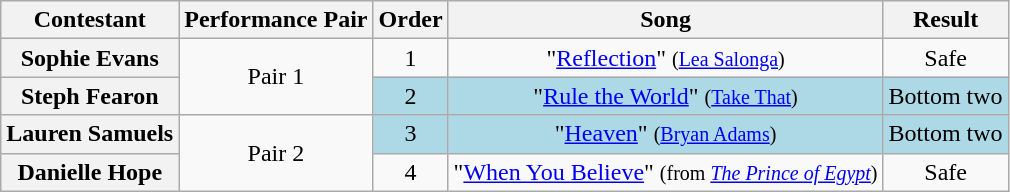<table class="wikitable plainrowheaders" style="text-align:center;">
<tr>
<th scope="col">Contestant</th>
<th scope="col">Performance Pair</th>
<th scope="col">Order</th>
<th scope="col">Song</th>
<th scope="col">Result</th>
</tr>
<tr>
<th scope="row">Sophie Evans</th>
<td rowspan="2">Pair 1</td>
<td>1</td>
<td>"<a href='#'>Reflection</a>" <small>(<a href='#'>Lea Salonga</a>)</small></td>
<td>Safe</td>
</tr>
<tr>
<th scope="row">Steph Fearon</th>
<td style = "background:lightblue">2</td>
<td style = "background:lightblue">"<a href='#'>Rule the World</a>" <small>(<a href='#'>Take That</a>)</small></td>
<td style = "background:lightblue">Bottom two</td>
</tr>
<tr>
<th scope="row">Lauren Samuels</th>
<td rowspan="2">Pair 2</td>
<td style = "background:lightblue">3</td>
<td style = "background:lightblue">"<a href='#'>Heaven</a>"  <small>(<a href='#'>Bryan Adams</a>)</small></td>
<td style = "background:lightblue">Bottom two</td>
</tr>
<tr>
<th scope="row">Danielle Hope</th>
<td>4</td>
<td>"<a href='#'>When You Believe</a>" <small>(from <em><a href='#'>The Prince of Egypt</a></em>)</small></td>
<td>Safe</td>
</tr>
</table>
